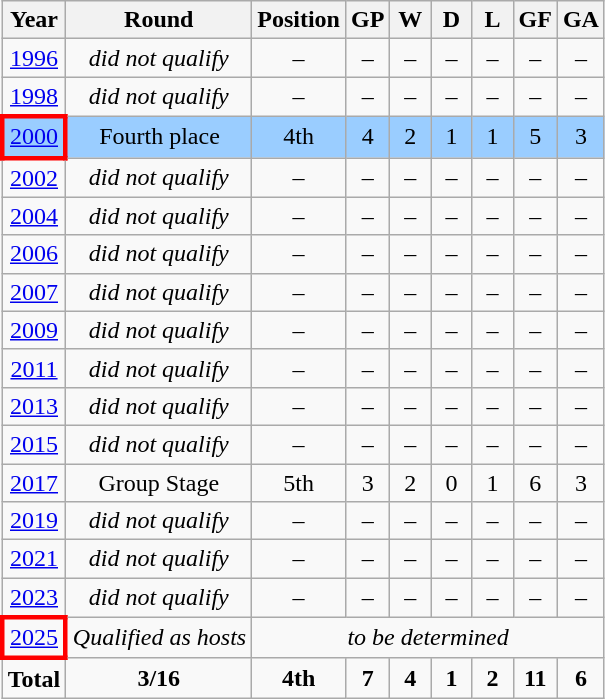<table class="wikitable" style="text-align: center;">
<tr>
<th>Year</th>
<th>Round</th>
<th>Position</th>
<th width="20">GP</th>
<th width="20">W</th>
<th width="20">D</th>
<th width="20">L</th>
<th width="20">GF</th>
<th width="20">GA</th>
</tr>
<tr>
<td> <a href='#'>1996</a></td>
<td><em>did not qualify</em></td>
<td>–</td>
<td>–</td>
<td>–</td>
<td>–</td>
<td>–</td>
<td>–</td>
<td>–</td>
</tr>
<tr>
<td> <a href='#'>1998</a></td>
<td><em>did not qualify</em></td>
<td>–</td>
<td>–</td>
<td>–</td>
<td>–</td>
<td>–</td>
<td>–</td>
<td>–</td>
</tr>
<tr bgcolor=#9acdff>
<td style="border: 3px solid red"> <a href='#'>2000</a></td>
<td>Fourth place</td>
<td>4th</td>
<td>4</td>
<td>2</td>
<td>1</td>
<td>1</td>
<td>5</td>
<td>3</td>
</tr>
<tr>
<td> <a href='#'>2002</a></td>
<td><em>did not qualify</em></td>
<td>–</td>
<td>–</td>
<td>–</td>
<td>–</td>
<td>–</td>
<td>–</td>
<td>–</td>
</tr>
<tr>
<td> <a href='#'>2004</a></td>
<td><em>did not qualify</em></td>
<td>–</td>
<td>–</td>
<td>–</td>
<td>–</td>
<td>–</td>
<td>–</td>
<td>–</td>
</tr>
<tr>
<td> <a href='#'>2006</a></td>
<td><em>did not qualify</em></td>
<td>–</td>
<td>–</td>
<td>–</td>
<td>–</td>
<td>–</td>
<td>–</td>
<td>–</td>
</tr>
<tr>
<td> <a href='#'>2007</a></td>
<td><em>did not qualify</em></td>
<td>–</td>
<td>–</td>
<td>–</td>
<td>–</td>
<td>–</td>
<td>–</td>
<td>–</td>
</tr>
<tr>
<td> <a href='#'>2009</a></td>
<td><em>did not qualify</em></td>
<td>–</td>
<td>–</td>
<td>–</td>
<td>–</td>
<td>–</td>
<td>–</td>
<td>–</td>
</tr>
<tr>
<td> <a href='#'>2011</a></td>
<td><em>did not qualify</em></td>
<td>–</td>
<td>–</td>
<td>–</td>
<td>–</td>
<td>–</td>
<td>–</td>
<td>–</td>
</tr>
<tr>
<td> <a href='#'>2013</a></td>
<td><em>did not qualify</em></td>
<td>–</td>
<td>–</td>
<td>–</td>
<td>–</td>
<td>–</td>
<td>–</td>
<td>–</td>
</tr>
<tr>
<td> <a href='#'>2015</a></td>
<td><em>did not qualify</em></td>
<td>–</td>
<td>–</td>
<td>–</td>
<td>–</td>
<td>–</td>
<td>–</td>
<td>–</td>
</tr>
<tr>
<td> <a href='#'>2017</a></td>
<td>Group Stage</td>
<td>5th</td>
<td>3</td>
<td>2</td>
<td>0</td>
<td>1</td>
<td>6</td>
<td>3</td>
</tr>
<tr>
<td> <a href='#'>2019</a></td>
<td><em>did not qualify</em></td>
<td>–</td>
<td>–</td>
<td>–</td>
<td>–</td>
<td>–</td>
<td>–</td>
<td>–</td>
</tr>
<tr>
<td> <a href='#'>2021</a></td>
<td><em>did not qualify</em></td>
<td>–</td>
<td>–</td>
<td>–</td>
<td>–</td>
<td>–</td>
<td>–</td>
<td>–</td>
</tr>
<tr>
<td> <a href='#'>2023</a></td>
<td><em>did not qualify</em></td>
<td>–</td>
<td>–</td>
<td>–</td>
<td>–</td>
<td>–</td>
<td>–</td>
<td>–</td>
</tr>
<tr>
<td style="border: 3px solid red"> <a href='#'>2025</a></td>
<td><em>Qualified as hosts</em></td>
<td colspan="7"><em>to be determined</em></td>
</tr>
<tr>
<td><strong>Total</strong></td>
<td><strong>3/16</strong></td>
<td><strong>4th</strong></td>
<td><strong>7</strong></td>
<td><strong>4</strong></td>
<td><strong>1</strong></td>
<td><strong>2</strong></td>
<td><strong>11</strong></td>
<td><strong>6</strong></td>
</tr>
</table>
